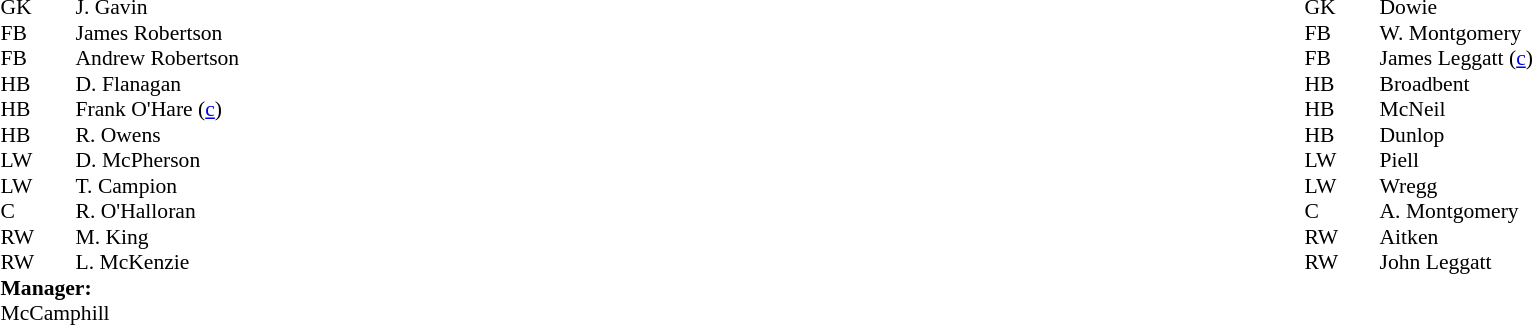<table width="100%">
<tr>
<td valign="top" width="50%"><br><table style="font-size: 90%" cellspacing="0" cellpadding="0">
<tr>
<th width=25></th>
<th width=25></th>
</tr>
<tr>
<td>GK</td>
<td></td>
<td>J. Gavin</td>
</tr>
<tr>
<td>FB</td>
<td></td>
<td>James Robertson</td>
</tr>
<tr>
<td>FB</td>
<td></td>
<td>Andrew Robertson</td>
</tr>
<tr>
<td>HB</td>
<td></td>
<td>D. Flanagan</td>
</tr>
<tr>
<td>HB</td>
<td></td>
<td>Frank O'Hare (<a href='#'>c</a>)</td>
</tr>
<tr>
<td>HB</td>
<td></td>
<td>R. Owens</td>
</tr>
<tr>
<td>LW</td>
<td></td>
<td>D. McPherson</td>
</tr>
<tr>
<td>LW</td>
<td></td>
<td>T. Campion</td>
</tr>
<tr>
<td>C</td>
<td></td>
<td>R. O'Halloran</td>
</tr>
<tr>
<td>RW</td>
<td></td>
<td>M. King</td>
</tr>
<tr>
<td>RW</td>
<td></td>
<td>L. McKenzie</td>
</tr>
<tr>
<td colspan=3><strong>Manager:</strong></td>
</tr>
<tr>
<td colspan=3>McCamphill</td>
</tr>
<tr>
<td colspan=4></td>
</tr>
</table>
</td>
<td valign="top"></td>
<td valign="top" width="50%"><br><table style="font-size: 90%" cellspacing="0" cellpadding="0" align=center>
<tr>
<th width=25></th>
<th width=25></th>
</tr>
<tr>
<td>GK</td>
<td></td>
<td>Dowie</td>
</tr>
<tr>
<td>FB</td>
<td></td>
<td>W. Montgomery</td>
</tr>
<tr>
<td>FB</td>
<td></td>
<td>James Leggatt (<a href='#'>c</a>)</td>
</tr>
<tr>
<td>HB</td>
<td></td>
<td>Broadbent</td>
</tr>
<tr>
<td>HB</td>
<td></td>
<td>McNeil</td>
</tr>
<tr>
<td>HB</td>
<td></td>
<td>Dunlop</td>
</tr>
<tr>
<td>LW</td>
<td></td>
<td>Piell</td>
</tr>
<tr>
<td>LW</td>
<td></td>
<td>Wregg</td>
</tr>
<tr>
<td>C</td>
<td></td>
<td>A. Montgomery</td>
</tr>
<tr>
<td>RW</td>
<td></td>
<td>Aitken</td>
</tr>
<tr>
<td>RW</td>
<td></td>
<td>John Leggatt</td>
</tr>
<tr>
<td colspan=3></td>
</tr>
<tr>
<td colspan=3></td>
</tr>
<tr>
<td colspan=4></td>
</tr>
</table>
</td>
</tr>
</table>
